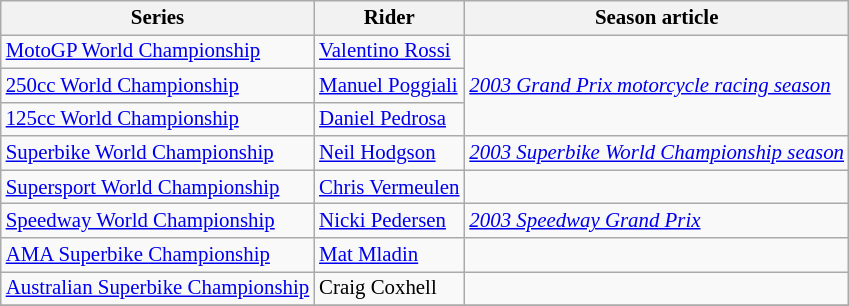<table class="wikitable" style="font-size: 87%;">
<tr>
<th>Series</th>
<th>Rider</th>
<th>Season article</th>
</tr>
<tr>
<td><a href='#'>MotoGP World Championship</a></td>
<td> <a href='#'>Valentino Rossi</a></td>
<td rowspan=3><em><a href='#'>2003 Grand Prix motorcycle racing season</a></em></td>
</tr>
<tr>
<td><a href='#'>250cc World Championship</a></td>
<td> <a href='#'>Manuel Poggiali</a></td>
</tr>
<tr>
<td><a href='#'>125cc World Championship</a></td>
<td> <a href='#'>Daniel Pedrosa</a></td>
</tr>
<tr>
<td><a href='#'>Superbike World Championship</a></td>
<td> <a href='#'>Neil Hodgson</a></td>
<td><em><a href='#'>2003 Superbike World Championship season</a></em></td>
</tr>
<tr>
<td><a href='#'>Supersport World Championship</a></td>
<td> <a href='#'>Chris Vermeulen</a></td>
<td></td>
</tr>
<tr>
<td><a href='#'>Speedway World Championship</a></td>
<td> <a href='#'>Nicki Pedersen</a></td>
<td><em><a href='#'>2003 Speedway Grand Prix</a></em></td>
</tr>
<tr>
<td><a href='#'>AMA Superbike Championship</a></td>
<td> <a href='#'>Mat Mladin</a></td>
<td></td>
</tr>
<tr>
<td><a href='#'>Australian Superbike Championship</a></td>
<td> Craig Coxhell</td>
<td></td>
</tr>
<tr>
</tr>
</table>
